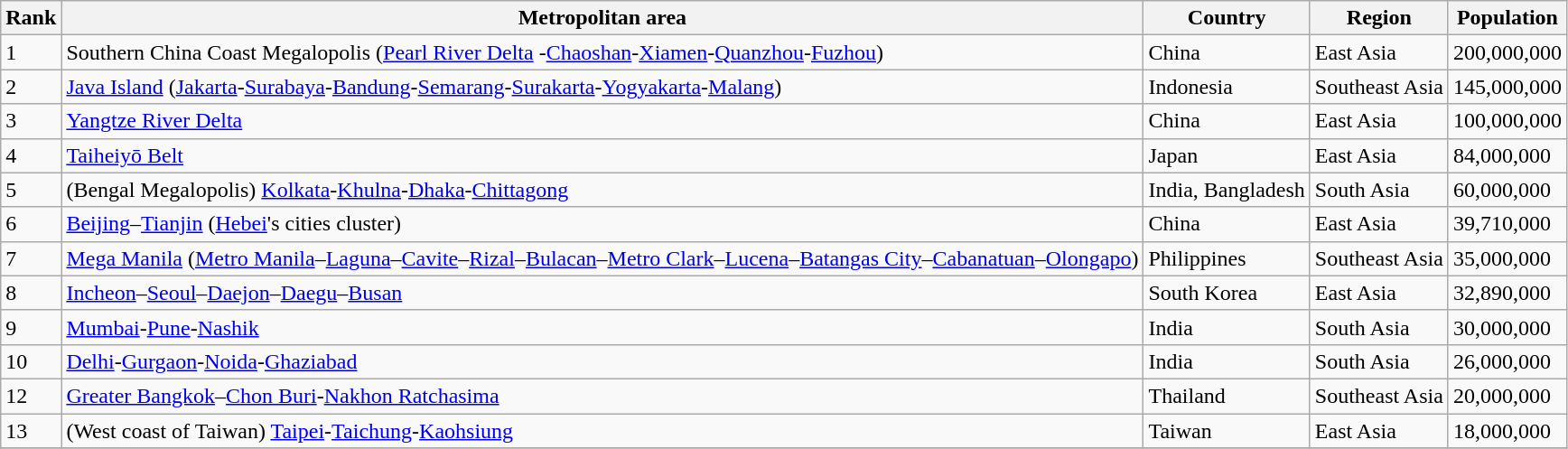<table class="sortable wikitable">
<tr>
<th>Rank</th>
<th>Metropolitan area</th>
<th>Country</th>
<th>Region</th>
<th>Population</th>
</tr>
<tr>
<td>1</td>
<td>Southern China Coast Megalopolis (<a href='#'>Pearl River Delta</a> -<a href='#'>Chaoshan</a>-<a href='#'>Xiamen</a>-<a href='#'>Quanzhou</a>-<a href='#'>Fuzhou</a>)</td>
<td>China</td>
<td>East Asia</td>
<td>200,000,000</td>
</tr>
<tr>
<td>2</td>
<td><a href='#'>Java Island</a> (<a href='#'>Jakarta</a>-<a href='#'>Surabaya</a>-<a href='#'>Bandung</a>-<a href='#'>Semarang</a>-<a href='#'>Surakarta</a>-<a href='#'>Yogyakarta</a>-<a href='#'>Malang</a>)</td>
<td>Indonesia</td>
<td>Southeast Asia</td>
<td>145,000,000</td>
</tr>
<tr>
<td>3</td>
<td><a href='#'>Yangtze River Delta</a></td>
<td>China</td>
<td>East Asia</td>
<td>100,000,000</td>
</tr>
<tr>
<td>4</td>
<td><a href='#'>Taiheiyō Belt</a></td>
<td>Japan</td>
<td>East Asia</td>
<td>84,000,000</td>
</tr>
<tr>
<td>5</td>
<td>(Bengal Megalopolis) <a href='#'>Kolkata</a>-<a href='#'>Khulna</a>-<a href='#'>Dhaka</a>-<a href='#'>Chittagong</a></td>
<td>India, Bangladesh</td>
<td>South Asia</td>
<td>60,000,000</td>
</tr>
<tr>
<td>6</td>
<td><a href='#'>Beijing</a>–<a href='#'>Tianjin</a> (<a href='#'>Hebei</a>'s cities cluster)</td>
<td>China</td>
<td>East Asia</td>
<td>39,710,000</td>
</tr>
<tr>
<td>7</td>
<td><a href='#'>Mega Manila</a> (<a href='#'>Metro Manila</a>–<a href='#'>Laguna</a>–<a href='#'>Cavite</a>–<a href='#'>Rizal</a>–<a href='#'>Bulacan</a>–<a href='#'>Metro Clark</a>–<a href='#'>Lucena</a>–<a href='#'>Batangas City</a>–<a href='#'>Cabanatuan</a>–<a href='#'>Olongapo</a>)</td>
<td>Philippines</td>
<td>Southeast Asia</td>
<td>35,000,000</td>
</tr>
<tr>
<td>8</td>
<td><a href='#'>Incheon</a>–<a href='#'>Seoul</a>–<a href='#'>Daejon</a>–<a href='#'>Daegu</a>–<a href='#'>Busan</a></td>
<td>South Korea</td>
<td>East Asia</td>
<td>32,890,000</td>
</tr>
<tr>
<td>9</td>
<td><a href='#'>Mumbai</a>-<a href='#'>Pune</a>-<a href='#'>Nashik</a></td>
<td>India</td>
<td>South Asia</td>
<td>30,000,000</td>
</tr>
<tr>
<td>10</td>
<td><a href='#'>Delhi</a>-<a href='#'>Gurgaon</a>-<a href='#'>Noida</a>-<a href='#'>Ghaziabad</a></td>
<td>India</td>
<td>South Asia</td>
<td>26,000,000</td>
</tr>
<tr>
<td>12</td>
<td><a href='#'>Greater Bangkok</a>–<a href='#'>Chon Buri</a>-<a href='#'>Nakhon Ratchasima</a></td>
<td>Thailand</td>
<td>Southeast Asia</td>
<td>20,000,000</td>
</tr>
<tr>
<td>13</td>
<td>(West coast of Taiwan) <a href='#'>Taipei</a>-<a href='#'>Taichung</a>-<a href='#'>Kaohsiung</a></td>
<td>Taiwan</td>
<td>East Asia</td>
<td>18,000,000</td>
</tr>
<tr>
</tr>
</table>
